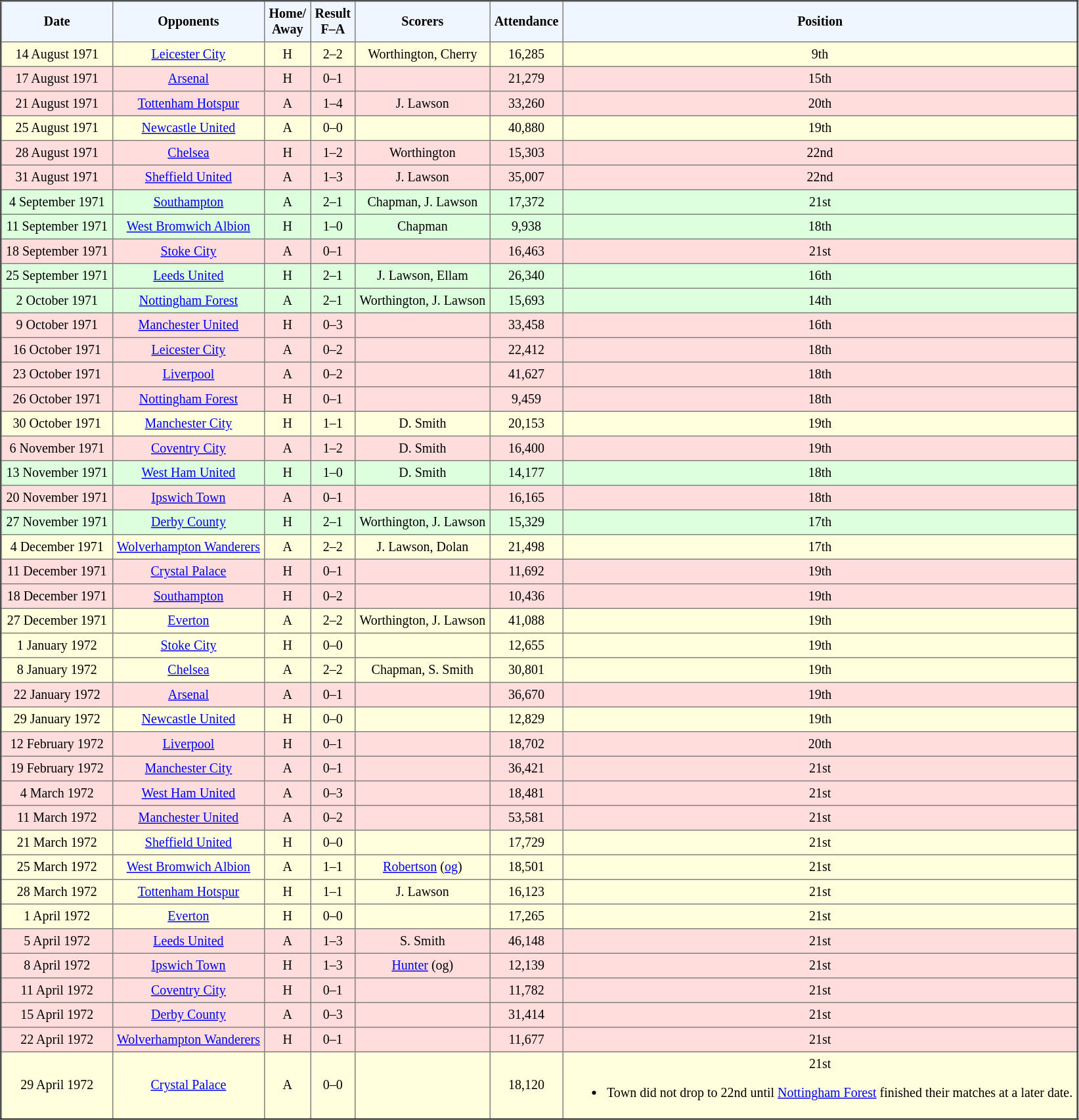<table border="2" cellpadding="4" style="border-collapse:collapse; text-align:center; font-size:smaller;">
<tr style="background:#f0f6ff;">
<th><strong>Date</strong></th>
<th><strong>Opponents</strong></th>
<th><strong>Home/<br>Away</strong></th>
<th><strong>Result<br>F–A</strong></th>
<th><strong>Scorers</strong></th>
<th><strong>Attendance</strong></th>
<th><strong>Position</strong></th>
</tr>
<tr bgcolor="#ffffdd">
<td>14 August 1971</td>
<td><a href='#'>Leicester City</a></td>
<td>H</td>
<td>2–2</td>
<td>Worthington, Cherry</td>
<td>16,285</td>
<td>9th</td>
</tr>
<tr bgcolor="#ffdddd">
<td>17 August 1971</td>
<td><a href='#'>Arsenal</a></td>
<td>H</td>
<td>0–1</td>
<td></td>
<td>21,279</td>
<td>15th</td>
</tr>
<tr bgcolor="#ffdddd">
<td>21 August 1971</td>
<td><a href='#'>Tottenham Hotspur</a></td>
<td>A</td>
<td>1–4</td>
<td>J. Lawson</td>
<td>33,260</td>
<td>20th</td>
</tr>
<tr bgcolor="#ffffdd">
<td>25 August 1971</td>
<td><a href='#'>Newcastle United</a></td>
<td>A</td>
<td>0–0</td>
<td></td>
<td>40,880</td>
<td>19th</td>
</tr>
<tr bgcolor="#ffdddd">
<td>28 August 1971</td>
<td><a href='#'>Chelsea</a></td>
<td>H</td>
<td>1–2</td>
<td>Worthington</td>
<td>15,303</td>
<td>22nd</td>
</tr>
<tr bgcolor="#ffdddd">
<td>31 August 1971</td>
<td><a href='#'>Sheffield United</a></td>
<td>A</td>
<td>1–3</td>
<td>J. Lawson</td>
<td>35,007</td>
<td>22nd</td>
</tr>
<tr bgcolor="#ddffdd">
<td>4 September 1971</td>
<td><a href='#'>Southampton</a></td>
<td>A</td>
<td>2–1</td>
<td>Chapman, J. Lawson</td>
<td>17,372</td>
<td>21st</td>
</tr>
<tr bgcolor="#ddffdd">
<td>11 September 1971</td>
<td><a href='#'>West Bromwich Albion</a></td>
<td>H</td>
<td>1–0</td>
<td>Chapman</td>
<td>9,938</td>
<td>18th</td>
</tr>
<tr bgcolor="#ffdddd">
<td>18 September 1971</td>
<td><a href='#'>Stoke City</a></td>
<td>A</td>
<td>0–1</td>
<td></td>
<td>16,463</td>
<td>21st</td>
</tr>
<tr bgcolor="#ddffdd">
<td>25 September 1971</td>
<td><a href='#'>Leeds United</a></td>
<td>H</td>
<td>2–1</td>
<td>J. Lawson, Ellam</td>
<td>26,340</td>
<td>16th</td>
</tr>
<tr bgcolor="#ddffdd">
<td>2 October 1971</td>
<td><a href='#'>Nottingham Forest</a></td>
<td>A</td>
<td>2–1</td>
<td>Worthington, J. Lawson</td>
<td>15,693</td>
<td>14th</td>
</tr>
<tr bgcolor="#ffdddd">
<td>9 October 1971</td>
<td><a href='#'>Manchester United</a></td>
<td>H</td>
<td>0–3</td>
<td></td>
<td>33,458</td>
<td>16th</td>
</tr>
<tr bgcolor="#ffdddd">
<td>16 October 1971</td>
<td><a href='#'>Leicester City</a></td>
<td>A</td>
<td>0–2</td>
<td></td>
<td>22,412</td>
<td>18th</td>
</tr>
<tr bgcolor="#ffdddd">
<td>23 October 1971</td>
<td><a href='#'>Liverpool</a></td>
<td>A</td>
<td>0–2</td>
<td></td>
<td>41,627</td>
<td>18th</td>
</tr>
<tr bgcolor="#ffdddd">
<td>26 October 1971</td>
<td><a href='#'>Nottingham Forest</a></td>
<td>H</td>
<td>0–1</td>
<td></td>
<td>9,459</td>
<td>18th</td>
</tr>
<tr bgcolor="#ffffdd">
<td>30 October 1971</td>
<td><a href='#'>Manchester City</a></td>
<td>H</td>
<td>1–1</td>
<td>D. Smith</td>
<td>20,153</td>
<td>19th</td>
</tr>
<tr bgcolor="#ffdddd">
<td>6 November 1971</td>
<td><a href='#'>Coventry City</a></td>
<td>A</td>
<td>1–2</td>
<td>D. Smith</td>
<td>16,400</td>
<td>19th</td>
</tr>
<tr bgcolor="#ddffdd">
<td>13 November 1971</td>
<td><a href='#'>West Ham United</a></td>
<td>H</td>
<td>1–0</td>
<td>D. Smith</td>
<td>14,177</td>
<td>18th</td>
</tr>
<tr bgcolor="#ffdddd">
<td>20 November 1971</td>
<td><a href='#'>Ipswich Town</a></td>
<td>A</td>
<td>0–1</td>
<td></td>
<td>16,165</td>
<td>18th</td>
</tr>
<tr bgcolor="#ddffdd">
<td>27 November 1971</td>
<td><a href='#'>Derby County</a></td>
<td>H</td>
<td>2–1</td>
<td>Worthington, J. Lawson</td>
<td>15,329</td>
<td>17th</td>
</tr>
<tr bgcolor="#ffffdd">
<td>4 December 1971</td>
<td><a href='#'>Wolverhampton Wanderers</a></td>
<td>A</td>
<td>2–2</td>
<td>J. Lawson, Dolan</td>
<td>21,498</td>
<td>17th</td>
</tr>
<tr bgcolor="#ffdddd">
<td>11 December 1971</td>
<td><a href='#'>Crystal Palace</a></td>
<td>H</td>
<td>0–1</td>
<td></td>
<td>11,692</td>
<td>19th</td>
</tr>
<tr bgcolor="#ffdddd">
<td>18 December 1971</td>
<td><a href='#'>Southampton</a></td>
<td>H</td>
<td>0–2</td>
<td></td>
<td>10,436</td>
<td>19th</td>
</tr>
<tr bgcolor="#ffffdd">
<td>27 December 1971</td>
<td><a href='#'>Everton</a></td>
<td>A</td>
<td>2–2</td>
<td>Worthington, J. Lawson</td>
<td>41,088</td>
<td>19th</td>
</tr>
<tr bgcolor="#ffffdd">
<td>1 January 1972</td>
<td><a href='#'>Stoke City</a></td>
<td>H</td>
<td>0–0</td>
<td></td>
<td>12,655</td>
<td>19th</td>
</tr>
<tr bgcolor="#ffffdd">
<td>8 January 1972</td>
<td><a href='#'>Chelsea</a></td>
<td>A</td>
<td>2–2</td>
<td>Chapman, S. Smith</td>
<td>30,801</td>
<td>19th</td>
</tr>
<tr bgcolor="#ffdddd">
<td>22 January 1972</td>
<td><a href='#'>Arsenal</a></td>
<td>A</td>
<td>0–1</td>
<td></td>
<td>36,670</td>
<td>19th</td>
</tr>
<tr bgcolor="#ffffdd">
<td>29 January 1972</td>
<td><a href='#'>Newcastle United</a></td>
<td>H</td>
<td>0–0</td>
<td></td>
<td>12,829</td>
<td>19th</td>
</tr>
<tr bgcolor="#ffdddd">
<td>12 February 1972</td>
<td><a href='#'>Liverpool</a></td>
<td>H</td>
<td>0–1</td>
<td></td>
<td>18,702</td>
<td>20th</td>
</tr>
<tr bgcolor="#ffdddd">
<td>19 February 1972</td>
<td><a href='#'>Manchester City</a></td>
<td>A</td>
<td>0–1</td>
<td></td>
<td>36,421</td>
<td>21st</td>
</tr>
<tr bgcolor="#ffdddd">
<td>4 March 1972</td>
<td><a href='#'>West Ham United</a></td>
<td>A</td>
<td>0–3</td>
<td></td>
<td>18,481</td>
<td>21st</td>
</tr>
<tr bgcolor="#ffdddd">
<td>11 March 1972</td>
<td><a href='#'>Manchester United</a></td>
<td>A</td>
<td>0–2</td>
<td></td>
<td>53,581</td>
<td>21st</td>
</tr>
<tr bgcolor="#ffffdd">
<td>21 March 1972</td>
<td><a href='#'>Sheffield United</a></td>
<td>H</td>
<td>0–0</td>
<td></td>
<td>17,729</td>
<td>21st</td>
</tr>
<tr bgcolor="#ffffdd">
<td>25 March 1972</td>
<td><a href='#'>West Bromwich Albion</a></td>
<td>A</td>
<td>1–1</td>
<td><a href='#'>Robertson</a> (<a href='#'>og</a>)</td>
<td>18,501</td>
<td>21st</td>
</tr>
<tr bgcolor="#ffffdd">
<td>28 March 1972</td>
<td><a href='#'>Tottenham Hotspur</a></td>
<td>H</td>
<td>1–1</td>
<td>J. Lawson</td>
<td>16,123</td>
<td>21st</td>
</tr>
<tr bgcolor="#ffffdd">
<td>1 April 1972</td>
<td><a href='#'>Everton</a></td>
<td>H</td>
<td>0–0</td>
<td></td>
<td>17,265</td>
<td>21st</td>
</tr>
<tr bgcolor="#ffdddd">
<td>5 April 1972</td>
<td><a href='#'>Leeds United</a></td>
<td>A</td>
<td>1–3</td>
<td>S. Smith</td>
<td>46,148</td>
<td>21st</td>
</tr>
<tr bgcolor="#ffdddd">
<td>8 April 1972</td>
<td><a href='#'>Ipswich Town</a></td>
<td>H</td>
<td>1–3</td>
<td><a href='#'>Hunter</a> (og)</td>
<td>12,139</td>
<td>21st</td>
</tr>
<tr bgcolor="#ffdddd">
<td>11 April 1972</td>
<td><a href='#'>Coventry City</a></td>
<td>H</td>
<td>0–1</td>
<td></td>
<td>11,782</td>
<td>21st</td>
</tr>
<tr bgcolor="#ffdddd">
<td>15 April 1972</td>
<td><a href='#'>Derby County</a></td>
<td>A</td>
<td>0–3</td>
<td></td>
<td>31,414</td>
<td>21st</td>
</tr>
<tr bgcolor="#ffdddd">
<td>22 April 1972</td>
<td><a href='#'>Wolverhampton Wanderers</a></td>
<td>H</td>
<td>0–1</td>
<td></td>
<td>11,677</td>
<td>21st</td>
</tr>
<tr bgcolor="#ffffdd">
<td>29 April 1972</td>
<td><a href='#'>Crystal Palace</a></td>
<td>A</td>
<td>0–0</td>
<td></td>
<td>18,120</td>
<td>21st<br><ul><li>Town did not drop to 22nd until <a href='#'>Nottingham Forest</a> finished their matches at a later date.</li></ul></td>
</tr>
</table>
